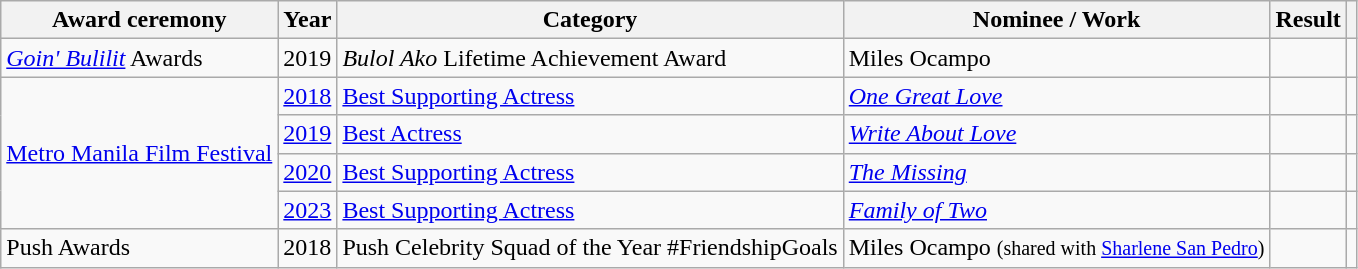<table class="wikitable plainrowheaders sortable">
<tr>
<th>Award ceremony</th>
<th>Year</th>
<th>Category</th>
<th>Nominee / Work</th>
<th>Result</th>
<th class="unsortable"></th>
</tr>
<tr>
<td><em><a href='#'>Goin' Bulilit</a></em> Awards</td>
<td>2019</td>
<td><em>Bulol Ako</em> Lifetime Achievement Award</td>
<td>Miles Ocampo</td>
<td></td>
<td></td>
</tr>
<tr>
<td rowspan="4"><a href='#'>Metro Manila Film Festival</a></td>
<td><a href='#'>2018</a></td>
<td><a href='#'>Best Supporting Actress</a></td>
<td><em><a href='#'>One Great Love</a></em></td>
<td></td>
<td></td>
</tr>
<tr>
<td><a href='#'>2019</a></td>
<td><a href='#'>Best Actress</a></td>
<td><em><a href='#'>Write About Love</a></em></td>
<td></td>
<td></td>
</tr>
<tr>
<td><a href='#'>2020</a></td>
<td><a href='#'>Best Supporting Actress</a></td>
<td><em><a href='#'>The Missing</a></em></td>
<td></td>
<td></td>
</tr>
<tr>
<td><a href='#'>2023</a></td>
<td><a href='#'>Best Supporting Actress</a></td>
<td><em><a href='#'>Family of Two</a></em></td>
<td></td>
<td></td>
</tr>
<tr>
<td>Push Awards</td>
<td>2018</td>
<td>Push Celebrity Squad of the Year #FriendshipGoals</td>
<td>Miles Ocampo <small>(shared with <a href='#'>Sharlene San Pedro</a>)</small></td>
<td></td>
<td></td>
</tr>
</table>
